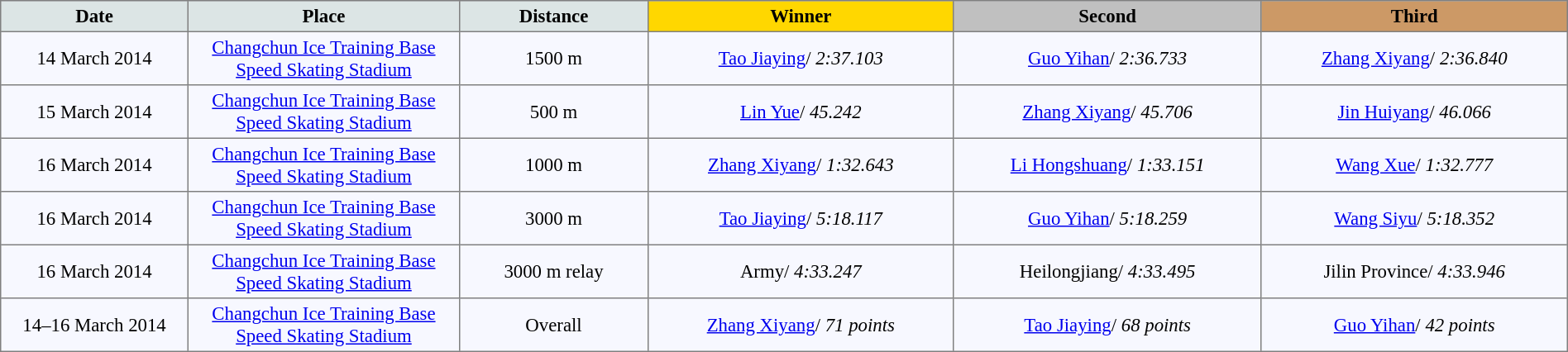<table bgcolor="#f7f8ff" cellpadding="3" cellspacing="0" border="1" style="font-size: 95%; border: gray solid 1px; border-collapse: collapse;">
<tr bgcolor="#CCCCCC">
<td align="center" bgcolor="#DCE5E5" width="150"><strong>Date</strong></td>
<td align="center" bgcolor="#DCE5E5" width="220"><strong>Place</strong></td>
<td align="center" bgcolor="#DCE5E5" width="150"><strong>Distance</strong></td>
<td align="center" bgcolor="gold" width="250"><strong>Winner</strong></td>
<td align="center" bgcolor="silver" width="250"><strong>Second</strong></td>
<td align="center" bgcolor="CC9966" width="250"><strong>Third</strong></td>
</tr>
<tr align="left">
<td align="center">14 March 2014</td>
<td align="center"><a href='#'>Changchun Ice Training Base Speed Skating Stadium</a></td>
<td align="center">1500 m</td>
<td align="center"><a href='#'>Tao Jiaying</a>/ <em>2:37.103</em></td>
<td align="center"><a href='#'>Guo Yihan</a>/ <em>2:36.733</em></td>
<td align="center"><a href='#'>Zhang Xiyang</a>/ <em>2:36.840</em></td>
</tr>
<tr align="left">
<td align="center">15 March 2014</td>
<td align="center"><a href='#'>Changchun Ice Training Base Speed Skating Stadium</a></td>
<td align="center">500 m</td>
<td align="center"><a href='#'>Lin Yue</a>/ <em>45.242</em></td>
<td align="center"><a href='#'>Zhang Xiyang</a>/ <em>45.706</em></td>
<td align="center"><a href='#'>Jin Huiyang</a>/ <em>46.066</em></td>
</tr>
<tr align="left">
<td align="center">16 March 2014</td>
<td align="center"><a href='#'>Changchun Ice Training Base Speed Skating Stadium</a></td>
<td align="center">1000 m</td>
<td align="center"><a href='#'>Zhang Xiyang</a>/ <em>1:32.643</em></td>
<td align="center"><a href='#'>Li Hongshuang</a>/ <em>1:33.151</em></td>
<td align="center"><a href='#'>Wang Xue</a>/ <em>1:32.777</em></td>
</tr>
<tr align="left">
<td align="center">16 March 2014</td>
<td align="center"><a href='#'>Changchun Ice Training Base Speed Skating Stadium</a></td>
<td align="center">3000 m</td>
<td align="center"><a href='#'>Tao Jiaying</a>/ <em>5:18.117</em></td>
<td align="center"><a href='#'>Guo Yihan</a>/ <em>5:18.259</em></td>
<td align="center"><a href='#'>Wang Siyu</a>/ <em>5:18.352</em></td>
</tr>
<tr align="left">
<td align="center">16 March 2014</td>
<td align="center"><a href='#'>Changchun Ice Training Base Speed Skating Stadium</a></td>
<td align="center">3000 m relay</td>
<td align="center">Army/ <em>4:33.247</em></td>
<td align="center">Heilongjiang/ <em>4:33.495</em></td>
<td align="center">Jilin Province/ <em>4:33.946</em></td>
</tr>
<tr align="left">
<td align="center">14–16 March 2014</td>
<td align="center"><a href='#'>Changchun Ice Training Base Speed Skating Stadium</a></td>
<td align="center">Overall</td>
<td align="center"><a href='#'>Zhang Xiyang</a>/ <em>71 points</em></td>
<td align="center"><a href='#'>Tao Jiaying</a>/ <em>68 points</em></td>
<td align="center"><a href='#'>Guo Yihan</a>/ <em>42 points</em></td>
</tr>
</table>
